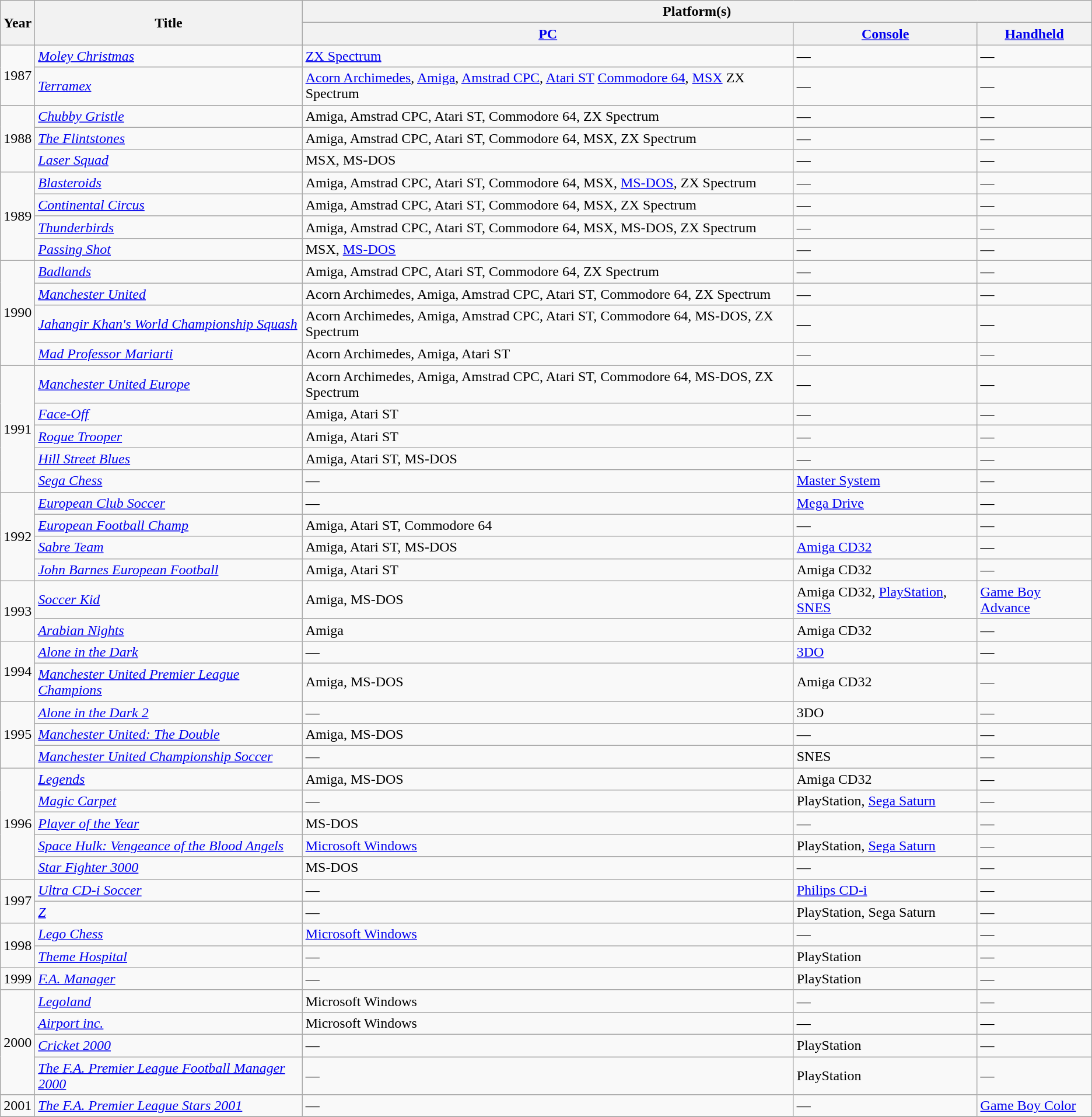<table class="wikitable sortable plainrowheaders">
<tr>
<th rowspan="2">Year</th>
<th rowspan="2">Title</th>
<th colspan="3">Platform(s)</th>
</tr>
<tr>
<th scope="col"><a href='#'>PC</a></th>
<th scope="col"><a href='#'>Console</a></th>
<th scope="col"><a href='#'>Handheld</a></th>
</tr>
<tr>
<td rowspan="2">1987</td>
<td><em><a href='#'>Moley Christmas</a></em></td>
<td><a href='#'>ZX Spectrum</a></td>
<td>—</td>
<td>—</td>
</tr>
<tr>
<td><em><a href='#'>Terramex</a></em></td>
<td><a href='#'>Acorn Archimedes</a>, <a href='#'>Amiga</a>, <a href='#'>Amstrad CPC</a>, <a href='#'>Atari ST</a> <a href='#'>Commodore 64</a>, <a href='#'>MSX</a> ZX Spectrum</td>
<td>—</td>
<td>—</td>
</tr>
<tr>
<td rowspan="3">1988</td>
<td><em><a href='#'>Chubby Gristle</a></em></td>
<td>Amiga, Amstrad CPC, Atari ST, Commodore 64, ZX Spectrum</td>
<td>—</td>
<td>—</td>
</tr>
<tr>
<td><em><a href='#'>The Flintstones</a></em></td>
<td>Amiga, Amstrad CPC, Atari ST, Commodore 64, MSX, ZX Spectrum</td>
<td>—</td>
<td>—</td>
</tr>
<tr>
<td><em><a href='#'>Laser Squad</a></em></td>
<td>MSX, MS-DOS</td>
<td>—</td>
<td>—</td>
</tr>
<tr>
<td rowspan="4">1989</td>
<td><em><a href='#'>Blasteroids</a></em></td>
<td>Amiga, Amstrad CPC, Atari ST, Commodore 64, MSX, <a href='#'>MS-DOS</a>, ZX Spectrum</td>
<td>—</td>
<td>—</td>
</tr>
<tr>
<td><em><a href='#'>Continental Circus</a></em></td>
<td>Amiga, Amstrad CPC, Atari ST, Commodore 64, MSX, ZX Spectrum</td>
<td>—</td>
<td>—</td>
</tr>
<tr>
<td><em><a href='#'>Thunderbirds</a></em></td>
<td>Amiga, Amstrad CPC, Atari ST, Commodore 64, MSX, MS-DOS, ZX Spectrum</td>
<td>—</td>
<td>—</td>
</tr>
<tr>
<td><em><a href='#'>Passing Shot</a></em></td>
<td>MSX, <a href='#'>MS-DOS</a></td>
<td>—</td>
<td>—</td>
</tr>
<tr>
<td rowspan="4">1990</td>
<td><em><a href='#'>Badlands</a></em></td>
<td>Amiga, Amstrad CPC, Atari ST, Commodore 64, ZX Spectrum</td>
<td>—</td>
<td>—</td>
</tr>
<tr>
<td><em><a href='#'>Manchester United</a></em></td>
<td>Acorn Archimedes, Amiga, Amstrad CPC, Atari ST, Commodore 64, ZX Spectrum</td>
<td>—</td>
<td>—</td>
</tr>
<tr>
<td><em><a href='#'>Jahangir Khan's World Championship Squash</a></em></td>
<td>Acorn Archimedes, Amiga, Amstrad CPC, Atari ST, Commodore 64, MS-DOS, ZX Spectrum</td>
<td>—</td>
<td>—</td>
</tr>
<tr>
<td><em><a href='#'>Mad Professor Mariarti</a></em></td>
<td>Acorn Archimedes, Amiga, Atari ST</td>
<td>—</td>
<td>—</td>
</tr>
<tr>
<td rowspan="5">1991</td>
<td><em><a href='#'>Manchester United Europe</a></em></td>
<td>Acorn Archimedes, Amiga, Amstrad CPC, Atari ST, Commodore 64, MS-DOS, ZX Spectrum</td>
<td>—</td>
<td>—</td>
</tr>
<tr>
<td><em><a href='#'>Face-Off</a></em></td>
<td>Amiga, Atari ST</td>
<td>—</td>
<td>—</td>
</tr>
<tr>
<td><em><a href='#'>Rogue Trooper</a></em></td>
<td>Amiga, Atari ST</td>
<td>—</td>
<td>—</td>
</tr>
<tr>
<td><em><a href='#'>Hill Street Blues</a></em></td>
<td>Amiga, Atari ST, MS-DOS</td>
<td>—</td>
<td>—</td>
</tr>
<tr>
<td><em><a href='#'>Sega Chess</a></em></td>
<td>—</td>
<td><a href='#'>Master System</a></td>
<td>—</td>
</tr>
<tr>
<td rowspan="4">1992</td>
<td><em><a href='#'>European Club Soccer</a></em></td>
<td>—</td>
<td><a href='#'>Mega Drive</a></td>
<td>—</td>
</tr>
<tr>
<td><em><a href='#'>European Football Champ</a></em></td>
<td>Amiga, Atari ST, Commodore 64</td>
<td>—</td>
<td>—</td>
</tr>
<tr>
<td><em><a href='#'>Sabre Team</a></em></td>
<td>Amiga, Atari ST, MS-DOS</td>
<td><a href='#'>Amiga CD32</a></td>
<td>—</td>
</tr>
<tr>
<td><em><a href='#'>John Barnes European Football</a></em></td>
<td>Amiga, Atari ST</td>
<td>Amiga CD32</td>
<td>—</td>
</tr>
<tr>
<td rowspan="2">1993</td>
<td><em><a href='#'>Soccer Kid</a></em></td>
<td>Amiga, MS-DOS</td>
<td>Amiga CD32, <a href='#'>PlayStation</a>, <a href='#'>SNES</a></td>
<td><a href='#'>Game Boy Advance</a></td>
</tr>
<tr>
<td><em><a href='#'>Arabian Nights</a></em></td>
<td>Amiga</td>
<td>Amiga CD32</td>
<td>—</td>
</tr>
<tr>
<td rowspan="2">1994</td>
<td><em><a href='#'>Alone in the Dark</a></em></td>
<td>—</td>
<td><a href='#'>3DO</a></td>
<td>—</td>
</tr>
<tr>
<td><em><a href='#'>Manchester United Premier League Champions</a></em></td>
<td>Amiga, MS-DOS</td>
<td>Amiga CD32</td>
<td>—</td>
</tr>
<tr>
<td rowspan="3">1995</td>
<td><em><a href='#'>Alone in the Dark 2</a></em></td>
<td>—</td>
<td>3DO</td>
<td>—</td>
</tr>
<tr>
<td><em><a href='#'>Manchester United: The Double</a></em></td>
<td>Amiga, MS-DOS</td>
<td>—</td>
<td>—</td>
</tr>
<tr>
<td><em><a href='#'>Manchester United Championship Soccer</a></em></td>
<td>—</td>
<td>SNES</td>
<td>—</td>
</tr>
<tr>
<td rowspan="5">1996</td>
<td><em><a href='#'>Legends</a></em></td>
<td>Amiga, MS-DOS</td>
<td>Amiga CD32</td>
<td>—</td>
</tr>
<tr>
<td><em><a href='#'>Magic Carpet</a></em></td>
<td>—</td>
<td>PlayStation, <a href='#'>Sega Saturn</a></td>
<td>—</td>
</tr>
<tr>
<td><em><a href='#'>Player of the Year</a></em></td>
<td>MS-DOS</td>
<td>—</td>
<td>—</td>
</tr>
<tr>
<td><em><a href='#'>Space Hulk: Vengeance of the Blood Angels</a></em></td>
<td><a href='#'>Microsoft Windows</a></td>
<td>PlayStation, <a href='#'>Sega Saturn</a></td>
<td>—</td>
</tr>
<tr>
<td><em><a href='#'>Star Fighter 3000</a></em></td>
<td>MS-DOS</td>
<td>—</td>
<td>—</td>
</tr>
<tr>
<td rowspan="2">1997</td>
<td><em><a href='#'>Ultra CD-i Soccer</a></em></td>
<td>—</td>
<td><a href='#'>Philips CD-i</a></td>
<td>—</td>
</tr>
<tr>
<td><em><a href='#'>Z</a></em></td>
<td>—</td>
<td>PlayStation, Sega Saturn</td>
<td>—</td>
</tr>
<tr>
<td rowspan="2">1998</td>
<td><em><a href='#'>Lego Chess</a></em></td>
<td><a href='#'>Microsoft Windows</a></td>
<td>—</td>
<td>—</td>
</tr>
<tr>
<td><em><a href='#'>Theme Hospital</a></em></td>
<td>—</td>
<td>PlayStation</td>
<td>—</td>
</tr>
<tr>
<td rowspan="1">1999</td>
<td><em><a href='#'>F.A. Manager</a></em></td>
<td>—</td>
<td>PlayStation</td>
<td>—</td>
</tr>
<tr>
<td rowspan="4">2000</td>
<td><em><a href='#'>Legoland</a></em></td>
<td>Microsoft Windows</td>
<td>—</td>
<td>—</td>
</tr>
<tr>
<td><em><a href='#'>Airport inc.</a></em></td>
<td>Microsoft Windows</td>
<td>—</td>
<td>—</td>
</tr>
<tr>
<td><em><a href='#'>Cricket 2000</a></em></td>
<td>—</td>
<td>PlayStation</td>
<td>—</td>
</tr>
<tr>
<td><em><a href='#'>The F.A. Premier League Football Manager 2000</a></em></td>
<td>—</td>
<td>PlayStation</td>
<td>—</td>
</tr>
<tr>
<td rowspan="1">2001</td>
<td><em><a href='#'>The F.A. Premier League Stars 2001</a></em></td>
<td>—</td>
<td>—</td>
<td><a href='#'>Game Boy Color</a></td>
</tr>
<tr>
</tr>
</table>
